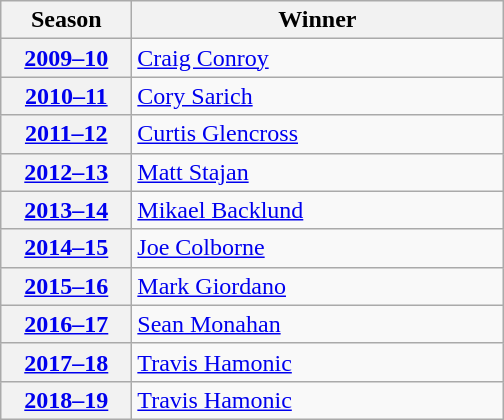<table class="wikitable">
<tr>
<th scope="col" style="width:5em">Season</th>
<th scope="col" style="width:15em">Winner</th>
</tr>
<tr>
<th scope="row"><a href='#'>2009–10</a></th>
<td><a href='#'>Craig Conroy</a></td>
</tr>
<tr>
<th scope="row"><a href='#'>2010–11</a></th>
<td><a href='#'>Cory Sarich</a></td>
</tr>
<tr>
<th scope="row"><a href='#'>2011–12</a></th>
<td><a href='#'>Curtis Glencross</a></td>
</tr>
<tr>
<th scope="row"><a href='#'>2012–13</a></th>
<td><a href='#'>Matt Stajan</a></td>
</tr>
<tr>
<th scope="row"><a href='#'>2013–14</a></th>
<td><a href='#'>Mikael Backlund</a></td>
</tr>
<tr>
<th scope="row"><a href='#'>2014–15</a></th>
<td><a href='#'>Joe Colborne</a></td>
</tr>
<tr>
<th scope="row"><a href='#'>2015–16</a></th>
<td><a href='#'>Mark Giordano</a></td>
</tr>
<tr>
<th scope="row"><a href='#'>2016–17</a></th>
<td><a href='#'>Sean Monahan</a></td>
</tr>
<tr>
<th scope="row"><a href='#'>2017–18</a></th>
<td><a href='#'>Travis Hamonic</a></td>
</tr>
<tr>
<th scope="row"><a href='#'>2018–19</a></th>
<td><a href='#'>Travis Hamonic</a></td>
</tr>
</table>
